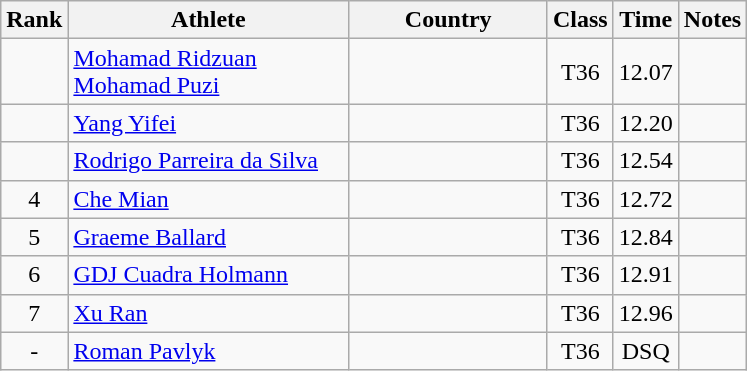<table class="wikitable sortable" style="text-align:center">
<tr>
<th>Rank</th>
<th style="width:180px">Athlete</th>
<th style="width:125px">Country</th>
<th>Class</th>
<th>Time</th>
<th>Notes</th>
</tr>
<tr>
<td></td>
<td style="text-align:left;"><a href='#'>Mohamad Ridzuan Mohamad Puzi</a></td>
<td style="text-align:left;"></td>
<td>T36</td>
<td>12.07</td>
<td></td>
</tr>
<tr>
<td></td>
<td style="text-align:left;"><a href='#'>Yang Yifei</a></td>
<td style="text-align:left;"></td>
<td>T36</td>
<td>12.20</td>
<td></td>
</tr>
<tr>
<td></td>
<td style="text-align:left;"><a href='#'>Rodrigo Parreira da Silva</a></td>
<td style="text-align:left;"></td>
<td>T36</td>
<td>12.54</td>
<td></td>
</tr>
<tr>
<td>4</td>
<td style="text-align:left;"><a href='#'>Che Mian</a></td>
<td style="text-align:left;"></td>
<td>T36</td>
<td>12.72</td>
<td></td>
</tr>
<tr>
<td>5</td>
<td style="text-align:left;"><a href='#'>Graeme Ballard</a></td>
<td style="text-align:left;"></td>
<td>T36</td>
<td>12.84</td>
<td></td>
</tr>
<tr>
<td>6</td>
<td style="text-align:left;"><a href='#'>GDJ Cuadra Holmann</a></td>
<td style="text-align:left;"></td>
<td>T36</td>
<td>12.91</td>
<td></td>
</tr>
<tr>
<td>7</td>
<td style="text-align:left;"><a href='#'>Xu Ran</a></td>
<td style="text-align:left;"></td>
<td>T36</td>
<td>12.96</td>
<td></td>
</tr>
<tr>
<td>-</td>
<td style="text-align:left;"><a href='#'>Roman Pavlyk</a></td>
<td style="text-align:left;"></td>
<td>T36</td>
<td>DSQ</td>
<td></td>
</tr>
</table>
